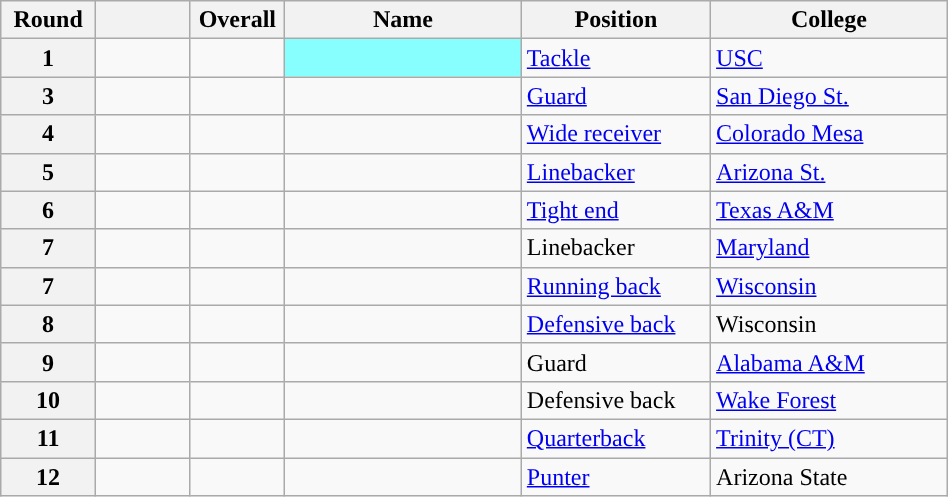<table class="wikitable sortable" style="width: 50%;">
<tr>
<th scope="col" style="width: 10%;">Round</th>
<th scope="col" style="width: 10%;"></th>
<th scope="col" style="width: 10%;">Overall</th>
<th scope="col" style="width: 25%;">Name</th>
<th scope="col" style="width: 20%;">Position</th>
<th scope="col" style="width: 25%;">College</th>
</tr>
<tr>
<th scope="row">1</th>
<td></td>
<td></td>
<td style="background:#88FFFF;"> <sup></sup></td>
<td><a href='#'>Tackle</a></td>
<td><a href='#'>USC</a></td>
</tr>
<tr>
<th scope="row">3</th>
<td></td>
<td></td>
<td></td>
<td><a href='#'>Guard</a></td>
<td><a href='#'>San Diego St.</a></td>
</tr>
<tr>
<th scope="row">4</th>
<td></td>
<td></td>
<td></td>
<td><a href='#'>Wide receiver</a></td>
<td><a href='#'>Colorado Mesa</a></td>
</tr>
<tr>
<th scope="row">5</th>
<td></td>
<td></td>
<td></td>
<td><a href='#'>Linebacker</a></td>
<td><a href='#'>Arizona St.</a></td>
</tr>
<tr>
<th scope="row">6</th>
<td></td>
<td></td>
<td></td>
<td><a href='#'>Tight end</a></td>
<td><a href='#'>Texas A&M</a></td>
</tr>
<tr>
<th scope="row">7</th>
<td></td>
<td></td>
<td></td>
<td>Linebacker</td>
<td><a href='#'>Maryland</a></td>
</tr>
<tr>
<th scope="row">7</th>
<td></td>
<td></td>
<td></td>
<td><a href='#'>Running back</a></td>
<td><a href='#'>Wisconsin</a></td>
</tr>
<tr>
<th scope="row">8</th>
<td></td>
<td></td>
<td></td>
<td><a href='#'>Defensive back</a></td>
<td>Wisconsin</td>
</tr>
<tr>
<th scope="row">9</th>
<td></td>
<td></td>
<td></td>
<td>Guard</td>
<td><a href='#'>Alabama A&M</a></td>
</tr>
<tr>
<th scope="row">10</th>
<td></td>
<td></td>
<td></td>
<td>Defensive back</td>
<td><a href='#'>Wake Forest</a></td>
</tr>
<tr>
<th scope="row">11</th>
<td></td>
<td></td>
<td></td>
<td><a href='#'>Quarterback</a></td>
<td><a href='#'>Trinity (CT)</a></td>
</tr>
<tr>
<th scope="row">12</th>
<td></td>
<td></td>
<td></td>
<td><a href='#'>Punter</a></td>
<td>Arizona State</td>
</tr>
</table>
